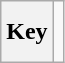<table class="wikitable" style="height:2.6em">
<tr>
<th>Key</th>
<td></td>
</tr>
</table>
